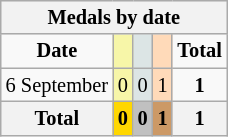<table class="wikitable" style="font-size:85%">
<tr bgcolor="#efefef">
<th colspan=6>Medals by date</th>
</tr>
<tr align=center>
<td><strong>Date</strong></td>
<td bgcolor=#f7f6a8></td>
<td bgcolor=#dce5e5></td>
<td bgcolor=#ffdab9></td>
<td><strong>Total</strong></td>
</tr>
<tr align=center>
<td>6 September</td>
<td style="background:#F7F6A8;">0</td>
<td style="background:#DCE5E5;">0</td>
<td style="background:#FFDAB9;">1</td>
<td><strong>1</strong></td>
</tr>
<tr align=center>
<th><strong>Total</strong></th>
<th style="background:gold;"><strong>0</strong></th>
<th style="background:silver;"><strong>0</strong></th>
<th style="background:#c96;"><strong>1</strong></th>
<th>1</th>
</tr>
</table>
